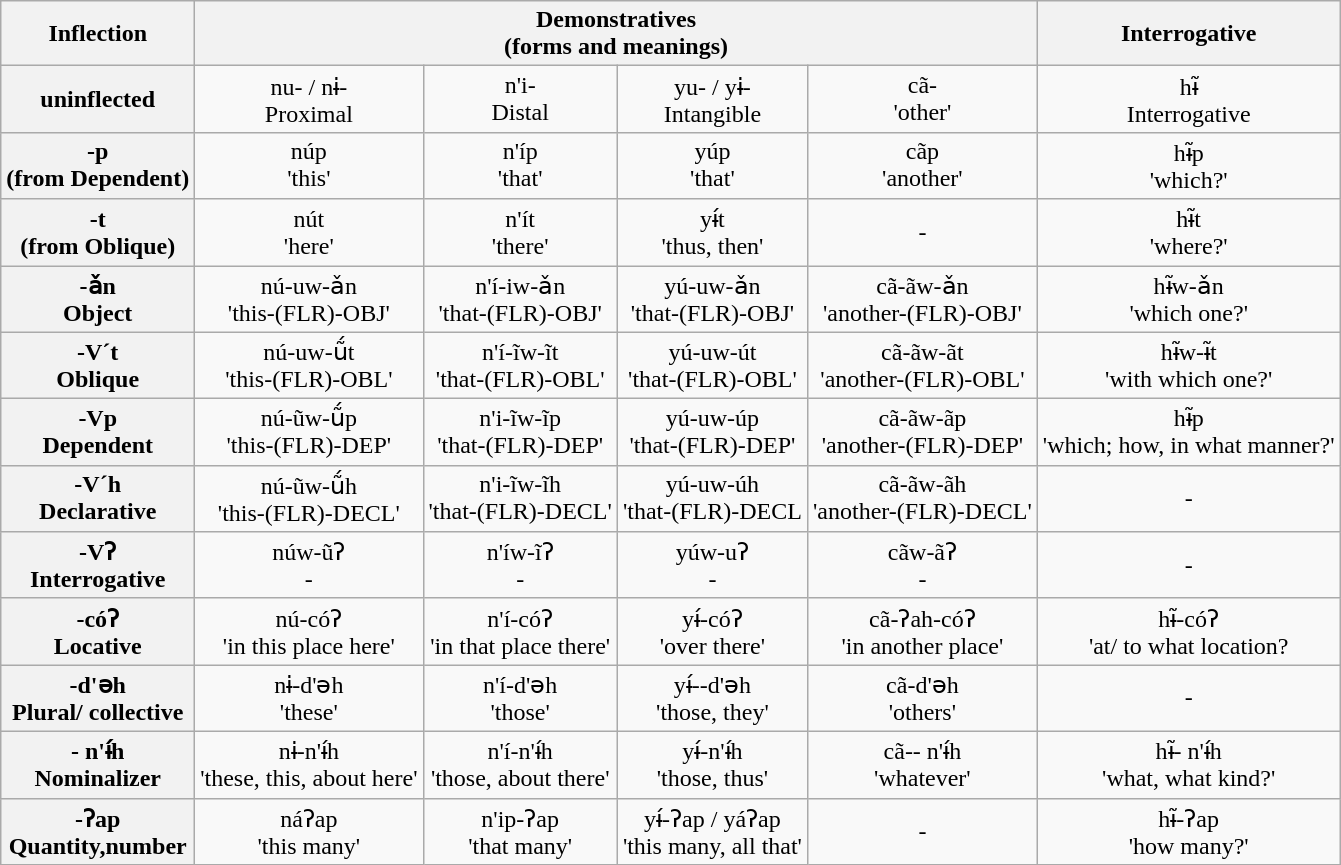<table class="wikitable" style="text-align: center;">
<tr>
<th>Inflection</th>
<th colspan="4">Demonstratives<br>(forms and meanings)</th>
<th>Interrogative</th>
</tr>
<tr>
<th>uninflected</th>
<td>nu- / nɨ-<br>Proximal</td>
<td>n'i-<br>Distal</td>
<td>yu- / yɨ-<br>Intangible</td>
<td>cã-<br>'other'</td>
<td>hɨ̃<br>Interrogative</td>
</tr>
<tr>
<th>-p<br>(from Dependent)</th>
<td>núp<br>'this'</td>
<td>n'íp<br>'that'</td>
<td>yúp<br>'that'</td>
<td>cãp<br>'another'</td>
<td>hɨ̃p<br>'which?'</td>
</tr>
<tr>
<th>-t<br>(from Oblique)</th>
<td>nút<br>'here'</td>
<td>n'ít<br>'there'</td>
<td>yɨ́t<br>'thus, then'</td>
<td>-</td>
<td>hɨ̃t<br>'where?'</td>
</tr>
<tr>
<th>-ǎn<br>Object</th>
<td>nú-uw-ǎn<br>'this-(FLR)-OBJ'</td>
<td>n'í-iw-ǎn<br>'that-(FLR)-OBJ'</td>
<td>yú-uw-ǎn<br>'that-(FLR)-OBJ'</td>
<td>cã-ãw-ǎn<br>'another-(FLR)-OBJ'</td>
<td>hɨ̃w-ǎn<br>'which one?'</td>
</tr>
<tr>
<th>-V´t<br>Oblique</th>
<td>nú-uw-ṹt<br>'this-(FLR)-OBL'</td>
<td>n'í-ĩw-ĩt<br>'that-(FLR)-OBL'</td>
<td>yú-uw-út<br>'that-(FLR)-OBL'</td>
<td>cã-ãw-ãt<br>'another-(FLR)-OBL'</td>
<td>hɨ̃w-ɨ̃t<br>'with which one?'</td>
</tr>
<tr>
<th>-Vp<br>Dependent</th>
<td>nú-ũw-ṹp<br>'this-(FLR)-DEP'</td>
<td>n'i-ĩw-ĩp<br>'that-(FLR)-DEP'</td>
<td>yú-uw-úp<br>'that-(FLR)-DEP'</td>
<td>cã-ãw-ãp<br>'another-(FLR)-DEP'</td>
<td>hɨ̃p<br>'which; how, in what manner?'</td>
</tr>
<tr>
<th>-V´h<br>Declarative</th>
<td>nú-ũw-ṹh<br>'this-(FLR)-DECL'</td>
<td>n'i-ĩw-ĩh<br>'that-(FLR)-DECL'</td>
<td>yú-uw-úh<br>'that-(FLR)-DECL</td>
<td>cã-ãw-ãh<br>'another-(FLR)-DECL'</td>
<td>-</td>
</tr>
<tr>
<th>-Vʔ<br>Interrogative</th>
<td>núw-ũʔ<br>-</td>
<td>n'íw-ĩʔ<br>-</td>
<td>yúw-uʔ<br>-</td>
<td>cãw-ãʔ<br>-</td>
<td>-</td>
</tr>
<tr>
<th>-cóʔ<br>Locative</th>
<td>nú-cóʔ<br>'in this place here'</td>
<td>n'í-cóʔ<br>'in that place there'</td>
<td>yɨ́-cóʔ<br>'over there'</td>
<td>cã-ʔah-cóʔ<br>'in another place'</td>
<td>hɨ̃-cóʔ<br>'at/ to what location?</td>
</tr>
<tr>
<th>-d'əh<br>Plural/ collective</th>
<td>nɨ-d'əh<br>'these'</td>
<td>n'í-d'əh<br>'those'</td>
<td>yɨ́--d'əh<br>'those, they'</td>
<td>cã-d'əh<br>'others'</td>
<td>-</td>
</tr>
<tr>
<th>- n'ɨ́h<br>Nominalizer</th>
<td>nɨ-n'ɨ́h<br>'these, this, about here'</td>
<td>n'í-n'ɨ́h<br>'those, about there'</td>
<td>yɨ́-n'ɨ́h<br>'those, thus'</td>
<td>cã-- n'ɨ́h<br>'whatever'</td>
<td>hɨ̃- n'ɨ́h<br>'what, what kind?'</td>
</tr>
<tr>
<th>-ʔap<br>Quantity,number</th>
<td>náʔap<br>'this many'</td>
<td>n'ip-ʔap<br>'that many'</td>
<td>yɨ́-ʔap / yáʔap<br>'this many, all that'</td>
<td>-</td>
<td>hɨ̃-ʔap<br>'how many?'</td>
</tr>
</table>
